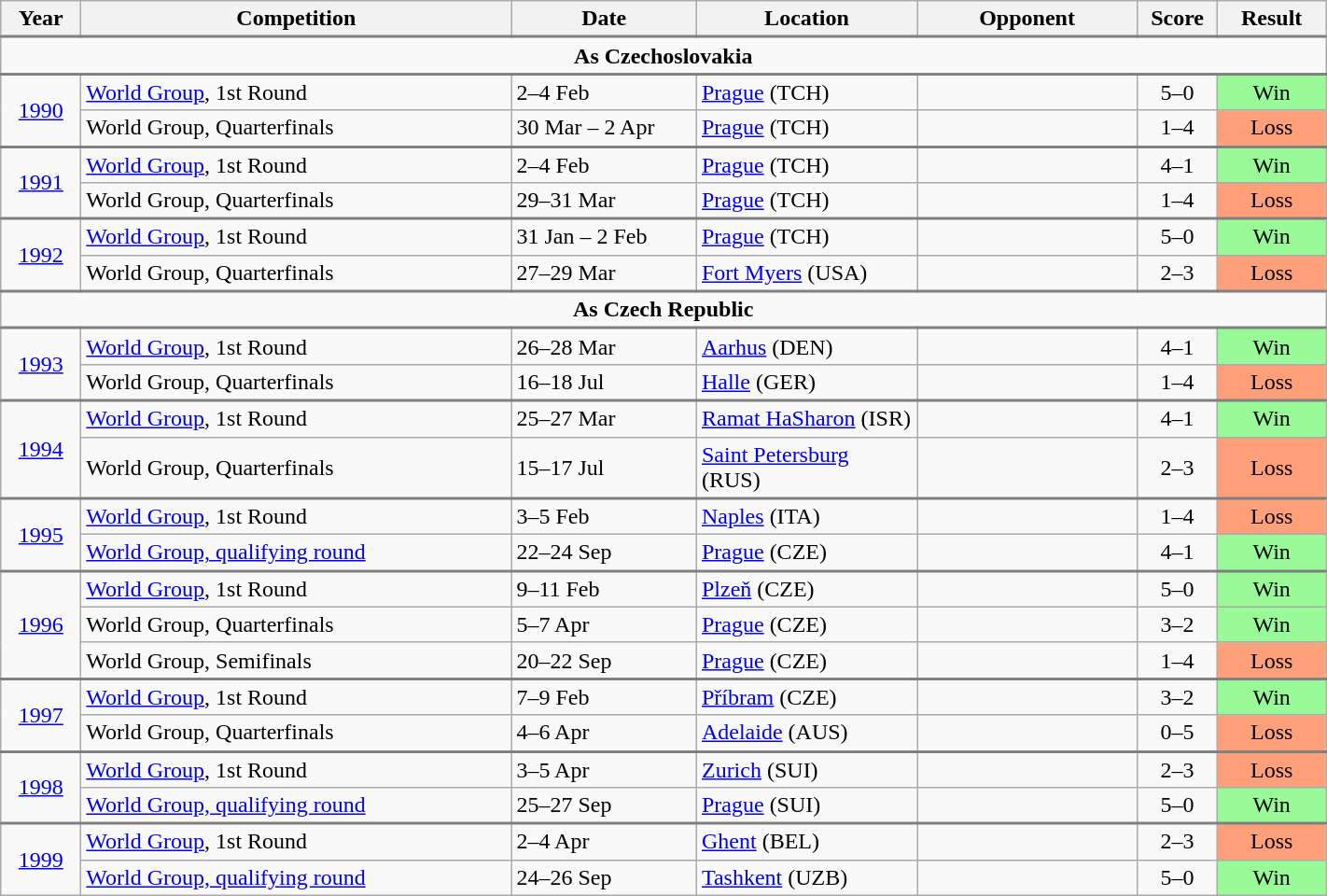<table class="wikitable collapsible collapsed">
<tr>
<th width="50">Year</th>
<th width="300">Competition</th>
<th width="125">Date</th>
<th width="150">Location</th>
<th width="150">Opponent</th>
<th width="50">Score</th>
<th width="70">Result</th>
</tr>
<tr style="border-top:2px solid gray;">
<td align="center" colspan="7"><strong>As Czechoslovakia</strong></td>
</tr>
<tr style="border-top:2px solid gray;">
<td align="center" rowspan="2"><a href='#'>1990</a></td>
<td><a href='#'>World Group</a>, 1st Round</td>
<td>2–4 Feb</td>
<td><a href='#'>Prague</a> (TCH)</td>
<td></td>
<td align="center">5–0</td>
<td align="center" bgcolor="#98FB98">Win</td>
</tr>
<tr>
<td>World Group, Quarterfinals</td>
<td>30 Mar – 2 Apr</td>
<td><a href='#'>Prague</a> (TCH)</td>
<td></td>
<td align="center">1–4</td>
<td align="center" bgcolor="#FFA07A">Loss</td>
</tr>
<tr style="border-top:2px solid gray;">
<td align="center" rowspan="2"><a href='#'>1991</a></td>
<td><a href='#'>World Group</a>, 1st Round</td>
<td>2–4 Feb</td>
<td><a href='#'>Prague</a> (TCH)</td>
<td></td>
<td align="center">4–1</td>
<td align="center" bgcolor="#98FB98">Win</td>
</tr>
<tr>
<td>World Group, Quarterfinals</td>
<td>29–31 Mar</td>
<td><a href='#'>Prague</a> (TCH)</td>
<td></td>
<td align="center">1–4</td>
<td align="center" bgcolor="#FFA07A">Loss</td>
</tr>
<tr style="border-top:2px solid gray;">
<td align="center" rowspan="2"><a href='#'>1992</a></td>
<td><a href='#'>World Group</a>, 1st Round</td>
<td>31 Jan – 2 Feb</td>
<td><a href='#'>Prague</a> (TCH)</td>
<td></td>
<td align="center">5–0</td>
<td align="center" bgcolor="#98FB98">Win</td>
</tr>
<tr>
<td>World Group, Quarterfinals</td>
<td>27–29 Mar</td>
<td><a href='#'>Fort Myers</a> (USA)</td>
<td></td>
<td align="center">2–3</td>
<td align="center" bgcolor="#FFA07A">Loss</td>
</tr>
<tr style="border-top:2px solid gray;">
<td align="center" colspan="7"><strong>As Czech Republic</strong></td>
</tr>
<tr style="border-top:2px solid gray;">
<td align="center" rowspan="2"><a href='#'>1993</a></td>
<td><a href='#'>World Group</a>, 1st Round</td>
<td>26–28 Mar</td>
<td><a href='#'>Aarhus</a> (DEN)</td>
<td></td>
<td align="center">4–1</td>
<td align="center" bgcolor="#98FB98">Win</td>
</tr>
<tr>
<td>World Group, Quarterfinals</td>
<td>16–18 Jul</td>
<td><a href='#'>Halle</a> (GER)</td>
<td></td>
<td align="center">1–4</td>
<td align="center" bgcolor="#FFA07A">Loss</td>
</tr>
<tr style="border-top:2px solid gray;">
<td align="center" rowspan="2"><a href='#'>1994</a></td>
<td><a href='#'>World Group</a>, 1st Round</td>
<td>25–27 Mar</td>
<td><a href='#'>Ramat HaSharon</a> (ISR)</td>
<td></td>
<td align="center">4–1</td>
<td align="center" bgcolor="#98FB98">Win</td>
</tr>
<tr>
<td>World Group, Quarterfinals</td>
<td>15–17 Jul</td>
<td><a href='#'>Saint Petersburg</a> (RUS)</td>
<td></td>
<td align="center">2–3</td>
<td align="center" bgcolor="#FFA07A">Loss</td>
</tr>
<tr style="border-top:2px solid gray;">
<td align="center" rowspan="2"><a href='#'>1995</a></td>
<td><a href='#'>World Group</a>, 1st Round</td>
<td>3–5 Feb</td>
<td><a href='#'>Naples</a> (ITA)</td>
<td></td>
<td align="center">1–4</td>
<td align="center" bgcolor="#FFA07A">Loss</td>
</tr>
<tr>
<td><a href='#'>World Group, qualifying round</a></td>
<td>22–24 Sep</td>
<td><a href='#'>Prague</a> (CZE)</td>
<td></td>
<td align="center">4–1</td>
<td align="center" bgcolor="#98FB98">Win</td>
</tr>
<tr style="border-top:2px solid gray;">
<td align="center" rowspan="3"><a href='#'>1996</a></td>
<td><a href='#'>World Group</a>, 1st Round</td>
<td>9–11 Feb</td>
<td><a href='#'>Plzeň</a> (CZE)</td>
<td></td>
<td align="center">5–0</td>
<td align="center" bgcolor="#98FB98">Win</td>
</tr>
<tr>
<td>World Group, Quarterfinals</td>
<td>5–7 Apr</td>
<td><a href='#'>Prague</a> (CZE)</td>
<td></td>
<td align="center">3–2</td>
<td align="center" bgcolor="#98FB98">Win</td>
</tr>
<tr>
<td>World Group, Semifinals</td>
<td>20–22 Sep</td>
<td><a href='#'>Prague</a> (CZE)</td>
<td></td>
<td align="center">1–4</td>
<td align="center" bgcolor="#FFA07A">Loss</td>
</tr>
<tr style="border-top:2px solid gray;">
<td align="center" rowspan="2"><a href='#'>1997</a></td>
<td><a href='#'>World Group</a>, 1st Round</td>
<td>7–9 Feb</td>
<td><a href='#'>Příbram</a> (CZE)</td>
<td></td>
<td align="center">3–2</td>
<td align="center" bgcolor="#98FB98">Win</td>
</tr>
<tr>
<td>World Group, Quarterfinals</td>
<td>4–6 Apr</td>
<td><a href='#'>Adelaide</a> (AUS)</td>
<td></td>
<td align="center">0–5</td>
<td align="center" bgcolor="#FFA07A">Loss</td>
</tr>
<tr style="border-top:2px solid gray;">
<td align="center" rowspan="2"><a href='#'>1998</a></td>
<td><a href='#'>World Group</a>, 1st Round</td>
<td>3–5 Apr</td>
<td><a href='#'>Zurich</a> (SUI)</td>
<td></td>
<td align="center">2–3</td>
<td align="center" bgcolor="#FFA07A">Loss</td>
</tr>
<tr>
<td><a href='#'>World Group, qualifying round</a></td>
<td>25–27 Sep</td>
<td><a href='#'>Prague</a> (SUI)</td>
<td></td>
<td align="center">5–0</td>
<td align="center" bgcolor="#98FB98">Win</td>
</tr>
<tr style="border-top:2px solid gray;">
<td align="center" rowspan="2"><a href='#'>1999</a></td>
<td><a href='#'>World Group</a>, 1st Round</td>
<td>2–4 Apr</td>
<td><a href='#'>Ghent</a> (BEL)</td>
<td></td>
<td align="center">2–3</td>
<td align="center" bgcolor="#FFA07A">Loss</td>
</tr>
<tr>
<td><a href='#'>World Group, qualifying round</a></td>
<td>24–26 Sep</td>
<td><a href='#'>Tashkent</a> (UZB)</td>
<td></td>
<td align="center">5–0</td>
<td align="center" bgcolor="#98FB98">Win</td>
</tr>
</table>
